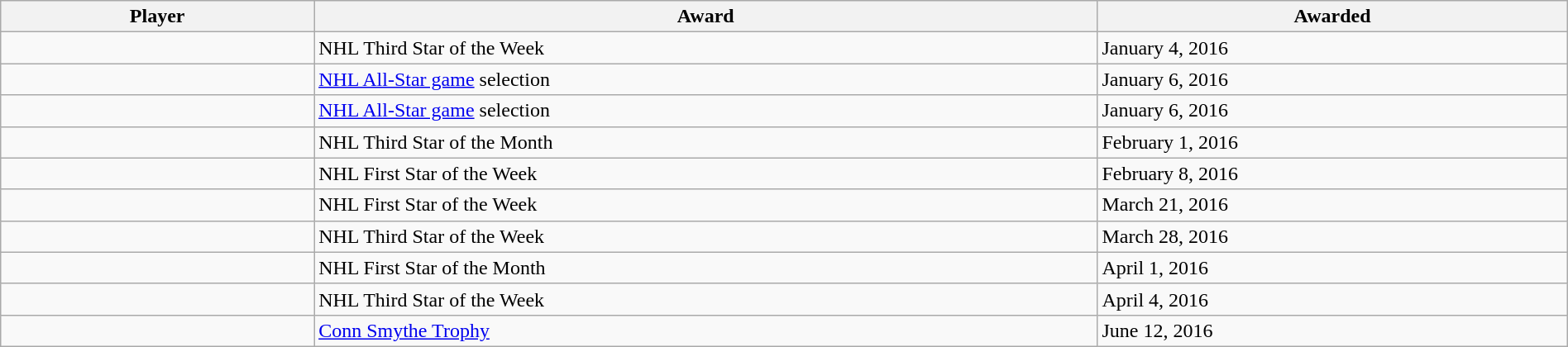<table class="wikitable sortable" style="width:100%;">
<tr>
<th style="width:20%;">Player</th>
<th style="width:50%;">Award</th>
<th style="width:30%;" data-sort-type="date">Awarded</th>
</tr>
<tr>
<td></td>
<td>NHL Third Star of the Week</td>
<td>January 4, 2016</td>
</tr>
<tr>
<td></td>
<td><a href='#'>NHL All-Star game</a> selection</td>
<td>January 6, 2016</td>
</tr>
<tr>
<td></td>
<td><a href='#'>NHL All-Star game</a> selection</td>
<td>January 6, 2016</td>
</tr>
<tr>
<td></td>
<td>NHL Third Star of the Month</td>
<td>February 1, 2016</td>
</tr>
<tr>
<td></td>
<td>NHL First Star of the Week</td>
<td>February 8, 2016</td>
</tr>
<tr>
<td></td>
<td>NHL First Star of the Week</td>
<td>March 21, 2016</td>
</tr>
<tr>
<td></td>
<td>NHL Third Star of the Week</td>
<td>March 28, 2016</td>
</tr>
<tr>
<td></td>
<td>NHL First Star of the Month</td>
<td>April 1, 2016</td>
</tr>
<tr>
<td></td>
<td>NHL Third Star of the Week</td>
<td>April 4, 2016</td>
</tr>
<tr>
<td></td>
<td><a href='#'>Conn Smythe Trophy</a></td>
<td>June 12, 2016</td>
</tr>
</table>
